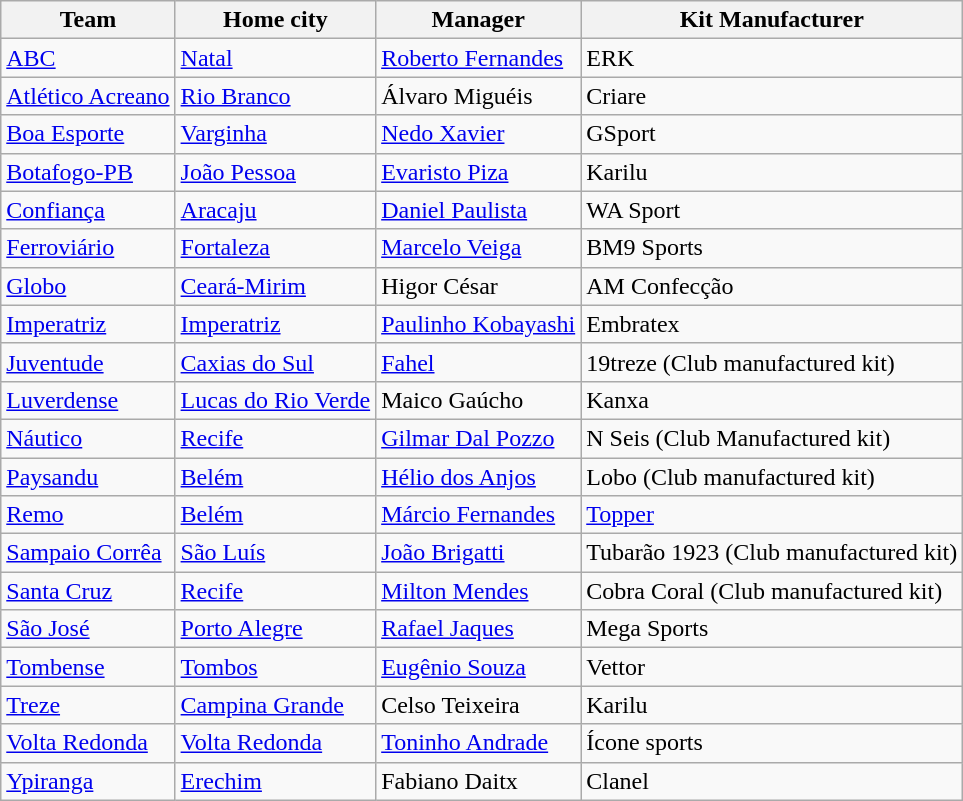<table class="wikitable sortable" |>
<tr>
<th>Team</th>
<th>Home city</th>
<th>Manager</th>
<th>Kit Manufacturer</th>
</tr>
<tr>
<td><a href='#'>ABC</a></td>
<td><a href='#'>Natal</a></td>
<td> <a href='#'>Roberto Fernandes</a></td>
<td> ERK</td>
</tr>
<tr>
<td><a href='#'>Atlético Acreano</a></td>
<td><a href='#'>Rio Branco</a></td>
<td> Álvaro Miguéis</td>
<td> Criare</td>
</tr>
<tr>
<td><a href='#'>Boa Esporte</a></td>
<td><a href='#'>Varginha</a></td>
<td> <a href='#'>Nedo Xavier</a></td>
<td> GSport</td>
</tr>
<tr>
<td><a href='#'>Botafogo-PB</a></td>
<td><a href='#'>João Pessoa</a></td>
<td> <a href='#'>Evaristo Piza</a></td>
<td> Karilu</td>
</tr>
<tr>
<td><a href='#'>Confiança</a></td>
<td><a href='#'>Aracaju</a></td>
<td> <a href='#'>Daniel Paulista</a></td>
<td> WA Sport</td>
</tr>
<tr>
<td><a href='#'>Ferroviário</a></td>
<td><a href='#'>Fortaleza</a></td>
<td> <a href='#'>Marcelo Veiga</a></td>
<td> BM9 Sports</td>
</tr>
<tr>
<td><a href='#'>Globo</a></td>
<td><a href='#'>Ceará-Mirim</a></td>
<td> Higor César</td>
<td> AM Confecção</td>
</tr>
<tr>
<td><a href='#'>Imperatriz</a></td>
<td><a href='#'>Imperatriz</a></td>
<td> <a href='#'>Paulinho Kobayashi</a></td>
<td> Embratex</td>
</tr>
<tr>
<td><a href='#'>Juventude</a></td>
<td><a href='#'>Caxias do Sul</a></td>
<td> <a href='#'>Fahel</a></td>
<td> 19treze  (Club manufactured kit)</td>
</tr>
<tr>
<td><a href='#'>Luverdense</a></td>
<td><a href='#'>Lucas do Rio Verde</a></td>
<td> Maico Gaúcho</td>
<td> Kanxa</td>
</tr>
<tr>
<td><a href='#'>Náutico</a></td>
<td><a href='#'>Recife</a></td>
<td> <a href='#'>Gilmar Dal Pozzo</a></td>
<td> N Seis (Club Manufactured kit)</td>
</tr>
<tr>
<td><a href='#'>Paysandu</a></td>
<td><a href='#'>Belém</a></td>
<td> <a href='#'>Hélio dos Anjos</a></td>
<td> Lobo  (Club manufactured kit)</td>
</tr>
<tr>
<td><a href='#'>Remo</a></td>
<td><a href='#'>Belém</a></td>
<td> <a href='#'>Márcio Fernandes</a></td>
<td> <a href='#'>Topper</a></td>
</tr>
<tr>
<td><a href='#'>Sampaio Corrêa</a></td>
<td><a href='#'>São Luís</a></td>
<td> <a href='#'>João Brigatti</a></td>
<td> Tubarão 1923 (Club manufactured kit)</td>
</tr>
<tr>
<td><a href='#'>Santa Cruz</a></td>
<td><a href='#'>Recife</a></td>
<td> <a href='#'>Milton Mendes</a></td>
<td> Cobra Coral (Club manufactured kit)</td>
</tr>
<tr>
<td><a href='#'>São José</a></td>
<td><a href='#'>Porto Alegre</a></td>
<td> <a href='#'>Rafael Jaques</a></td>
<td> Mega Sports</td>
</tr>
<tr>
<td><a href='#'>Tombense</a></td>
<td><a href='#'>Tombos</a></td>
<td> <a href='#'>Eugênio Souza</a></td>
<td> Vettor</td>
</tr>
<tr>
<td><a href='#'>Treze</a></td>
<td><a href='#'>Campina Grande</a></td>
<td> Celso Teixeira</td>
<td> Karilu</td>
</tr>
<tr>
<td><a href='#'>Volta Redonda</a></td>
<td><a href='#'>Volta Redonda</a></td>
<td> <a href='#'>Toninho Andrade</a></td>
<td> Ícone sports</td>
</tr>
<tr>
<td><a href='#'>Ypiranga</a></td>
<td><a href='#'>Erechim</a></td>
<td> Fabiano Daitx</td>
<td> Clanel</td>
</tr>
</table>
